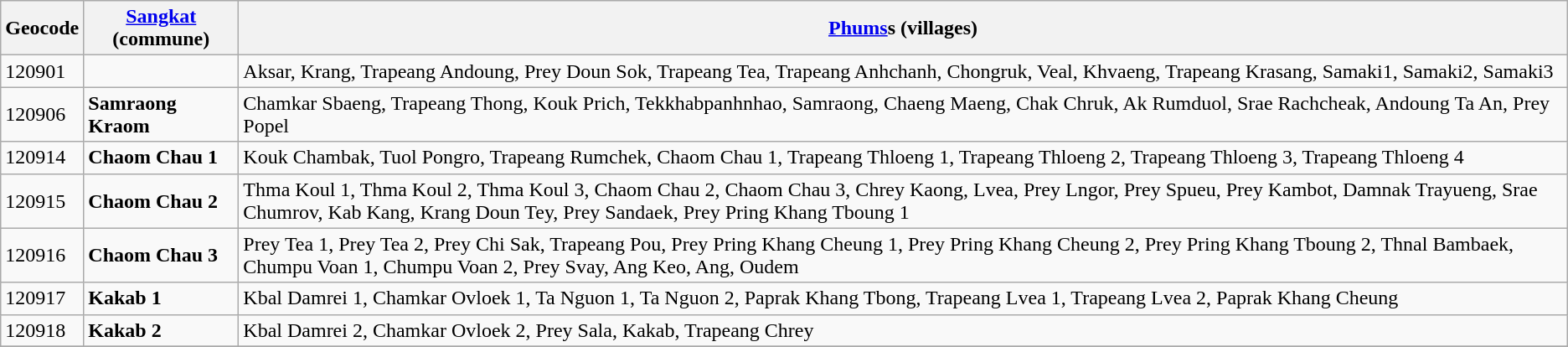<table class="wikitable">
<tr>
<th>Geocode</th>
<th><a href='#'>Sangkat</a> (commune)</th>
<th><a href='#'>Phums</a>s (villages)</th>
</tr>
<tr>
<td>120901</td>
<td></td>
<td>Aksar, Krang, Trapeang Andoung, Prey Doun Sok, Trapeang Tea, Trapeang Anhchanh, Chongruk, Veal, Khvaeng, Trapeang Krasang, Samaki1, Samaki2, Samaki3</td>
</tr>
<tr>
<td>120906</td>
<td><strong>Samraong Kraom</strong></td>
<td>Chamkar Sbaeng, Trapeang Thong, Kouk Prich, Tekkhabpanhnhao, Samraong, Chaeng Maeng, Chak Chruk, Ak Rumduol, Srae Rachcheak, Andoung Ta An, Prey Popel</td>
</tr>
<tr>
<td>120914</td>
<td><strong>Chaom Chau 1</strong></td>
<td>Kouk Chambak, Tuol Pongro, Trapeang Rumchek, Chaom Chau 1, Trapeang Thloeng 1, Trapeang Thloeng 2, Trapeang Thloeng 3, Trapeang Thloeng 4</td>
</tr>
<tr>
<td>120915</td>
<td><strong>Chaom Chau 2</strong></td>
<td>Thma Koul 1, Thma Koul 2, Thma Koul 3, Chaom Chau 2, Chaom Chau 3, Chrey Kaong, Lvea, Prey Lngor, Prey Spueu, Prey Kambot, Damnak Trayueng, Srae Chumrov, Kab Kang, Krang Doun Tey, Prey Sandaek, Prey Pring Khang Tboung 1</td>
</tr>
<tr>
<td>120916</td>
<td><strong>Chaom Chau 3</strong></td>
<td>Prey Tea 1, Prey Tea 2, Prey Chi Sak, Trapeang Pou, Prey Pring Khang Cheung 1, Prey Pring Khang Cheung 2, Prey Pring Khang Tboung 2, Thnal Bambaek, Chumpu Voan 1, Chumpu Voan 2, Prey Svay, Ang Keo, Ang, Oudem</td>
</tr>
<tr>
<td>120917</td>
<td><strong>Kakab 1</strong></td>
<td>Kbal Damrei 1, Chamkar Ovloek 1, Ta Nguon 1, Ta Nguon 2, Paprak Khang Tbong, Trapeang Lvea 1, Trapeang Lvea 2, Paprak Khang Cheung</td>
</tr>
<tr>
<td>120918</td>
<td><strong>Kakab 2</strong></td>
<td>Kbal Damrei 2, Chamkar Ovloek 2, Prey Sala, Kakab, Trapeang Chrey</td>
</tr>
<tr>
</tr>
</table>
